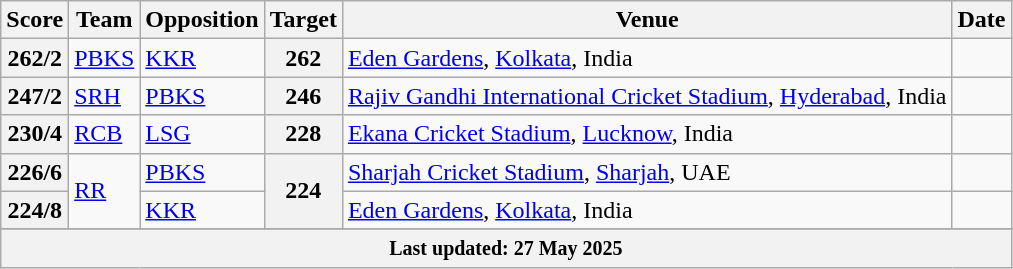<table class="wikitable">
<tr>
<th>Score</th>
<th>Team</th>
<th>Opposition</th>
<th>Target</th>
<th>Venue</th>
<th>Date</th>
</tr>
<tr>
<th>262/2</th>
<td><a href='#'>PBKS</a></td>
<td><a href='#'>KKR</a></td>
<th>262</th>
<td><a href='#'>Eden Gardens</a>, <a href='#'>Kolkata</a>, India</td>
<td></td>
</tr>
<tr>
<th>247/2</th>
<td><a href='#'>SRH</a></td>
<td><a href='#'>PBKS</a></td>
<th>246</th>
<td><a href='#'>Rajiv Gandhi International Cricket Stadium</a>, <a href='#'>Hyderabad</a>, India</td>
<td></td>
</tr>
<tr>
<th>230/4</th>
<td><a href='#'>RCB</a></td>
<td><a href='#'>LSG</a></td>
<th>228</th>
<td><a href='#'>Ekana Cricket Stadium</a>, <a href='#'>Lucknow</a>, India</td>
<td></td>
</tr>
<tr>
<th>226/6</th>
<td rowspan=2><a href='#'>RR</a></td>
<td><a href='#'>PBKS</a></td>
<th rowspan=2>224</th>
<td><a href='#'>Sharjah Cricket Stadium</a>, <a href='#'>Sharjah</a>, UAE</td>
<td></td>
</tr>
<tr>
<th>224/8</th>
<td><a href='#'>KKR</a></td>
<td><a href='#'>Eden Gardens</a>, <a href='#'>Kolkata</a>, India</td>
<td></td>
</tr>
<tr>
</tr>
<tr class="sortbottom">
<th colspan="6"><small>Last updated: 27 May 2025</small></th>
</tr>
</table>
